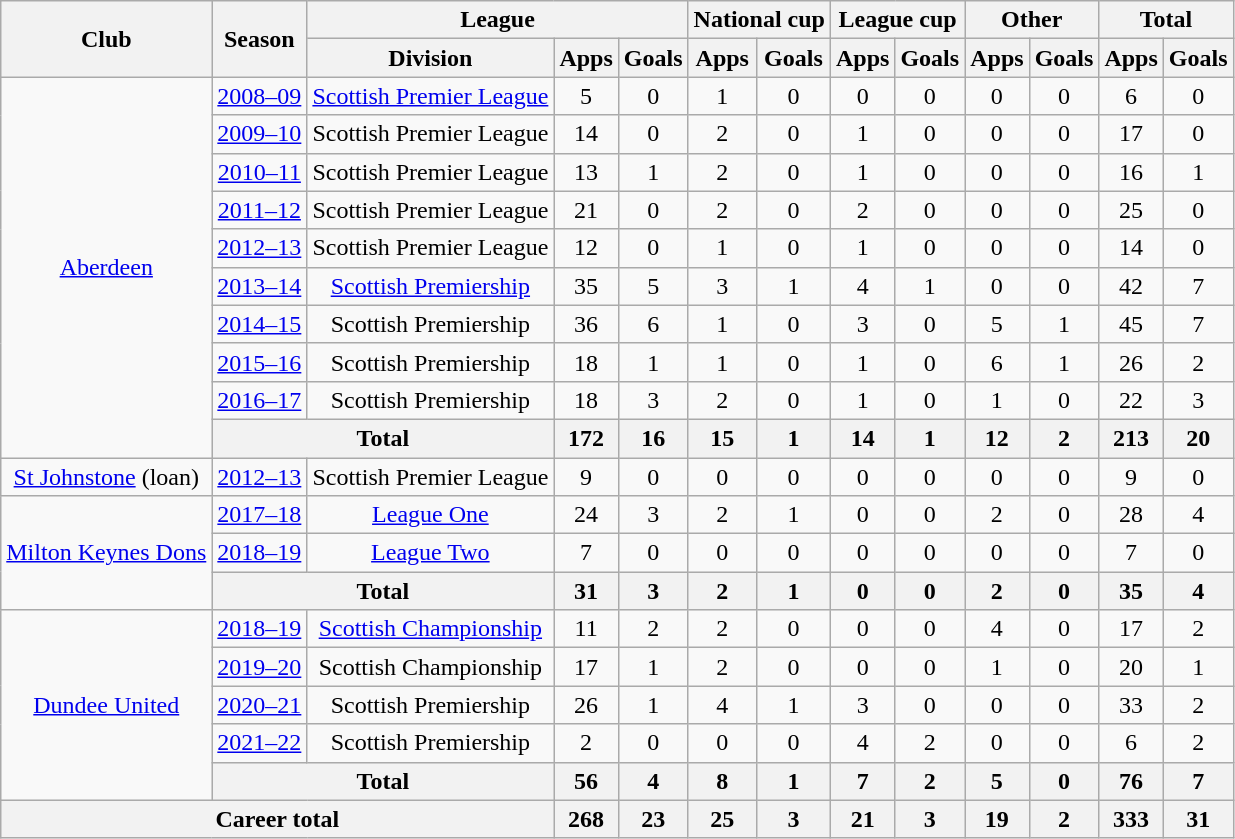<table class="wikitable" style="text-align:center">
<tr>
<th rowspan="2">Club</th>
<th rowspan="2">Season</th>
<th colspan="3">League</th>
<th colspan="2">National cup</th>
<th colspan="2">League cup</th>
<th colspan="2">Other</th>
<th colspan="2">Total</th>
</tr>
<tr>
<th>Division</th>
<th>Apps</th>
<th>Goals</th>
<th>Apps</th>
<th>Goals</th>
<th>Apps</th>
<th>Goals</th>
<th>Apps</th>
<th>Goals</th>
<th>Apps</th>
<th>Goals</th>
</tr>
<tr>
<td rowspan="10"><a href='#'>Aberdeen</a></td>
<td><a href='#'>2008–09</a></td>
<td><a href='#'>Scottish Premier League</a></td>
<td>5</td>
<td>0</td>
<td>1</td>
<td>0</td>
<td>0</td>
<td>0</td>
<td>0</td>
<td>0</td>
<td>6</td>
<td>0</td>
</tr>
<tr>
<td><a href='#'>2009–10</a></td>
<td>Scottish Premier League</td>
<td>14</td>
<td>0</td>
<td>2</td>
<td>0</td>
<td>1</td>
<td>0</td>
<td>0</td>
<td>0</td>
<td>17</td>
<td>0</td>
</tr>
<tr>
<td><a href='#'>2010–11</a></td>
<td>Scottish Premier League</td>
<td>13</td>
<td>1</td>
<td>2</td>
<td>0</td>
<td>1</td>
<td>0</td>
<td>0</td>
<td>0</td>
<td>16</td>
<td>1</td>
</tr>
<tr>
<td><a href='#'>2011–12</a></td>
<td>Scottish Premier League</td>
<td>21</td>
<td>0</td>
<td>2</td>
<td>0</td>
<td>2</td>
<td>0</td>
<td>0</td>
<td>0</td>
<td>25</td>
<td>0</td>
</tr>
<tr>
<td><a href='#'>2012–13</a></td>
<td>Scottish Premier League</td>
<td>12</td>
<td>0</td>
<td>1</td>
<td>0</td>
<td>1</td>
<td>0</td>
<td>0</td>
<td>0</td>
<td>14</td>
<td>0</td>
</tr>
<tr>
<td><a href='#'>2013–14</a></td>
<td><a href='#'>Scottish Premiership</a></td>
<td>35</td>
<td>5</td>
<td>3</td>
<td>1</td>
<td>4</td>
<td>1</td>
<td>0</td>
<td>0</td>
<td>42</td>
<td>7</td>
</tr>
<tr>
<td><a href='#'>2014–15</a></td>
<td>Scottish Premiership</td>
<td>36</td>
<td>6</td>
<td>1</td>
<td>0</td>
<td>3</td>
<td>0</td>
<td>5</td>
<td>1</td>
<td>45</td>
<td>7</td>
</tr>
<tr>
<td><a href='#'>2015–16</a></td>
<td>Scottish Premiership</td>
<td>18</td>
<td>1</td>
<td>1</td>
<td>0</td>
<td>1</td>
<td>0</td>
<td>6</td>
<td>1</td>
<td>26</td>
<td>2</td>
</tr>
<tr>
<td><a href='#'>2016–17</a></td>
<td>Scottish Premiership</td>
<td>18</td>
<td>3</td>
<td>2</td>
<td>0</td>
<td>1</td>
<td>0</td>
<td>1</td>
<td>0</td>
<td>22</td>
<td>3</td>
</tr>
<tr>
<th colspan="2">Total</th>
<th>172</th>
<th>16</th>
<th>15</th>
<th>1</th>
<th>14</th>
<th>1</th>
<th>12</th>
<th>2</th>
<th>213</th>
<th>20</th>
</tr>
<tr>
<td><a href='#'>St Johnstone</a> (loan)</td>
<td><a href='#'>2012–13</a></td>
<td>Scottish Premier League</td>
<td>9</td>
<td>0</td>
<td>0</td>
<td>0</td>
<td>0</td>
<td>0</td>
<td>0</td>
<td>0</td>
<td>9</td>
<td>0</td>
</tr>
<tr>
<td rowspan="3"><a href='#'>Milton Keynes Dons</a></td>
<td><a href='#'>2017–18</a></td>
<td><a href='#'>League One</a></td>
<td>24</td>
<td>3</td>
<td>2</td>
<td>1</td>
<td>0</td>
<td>0</td>
<td>2</td>
<td>0</td>
<td>28</td>
<td>4</td>
</tr>
<tr>
<td><a href='#'>2018–19</a></td>
<td><a href='#'>League Two</a></td>
<td>7</td>
<td>0</td>
<td>0</td>
<td>0</td>
<td>0</td>
<td>0</td>
<td>0</td>
<td>0</td>
<td>7</td>
<td>0</td>
</tr>
<tr>
<th colspan="2">Total</th>
<th>31</th>
<th>3</th>
<th>2</th>
<th>1</th>
<th>0</th>
<th>0</th>
<th>2</th>
<th>0</th>
<th>35</th>
<th>4</th>
</tr>
<tr>
<td rowspan="5"><a href='#'>Dundee United</a></td>
<td><a href='#'>2018–19</a></td>
<td><a href='#'>Scottish Championship</a></td>
<td>11</td>
<td>2</td>
<td>2</td>
<td>0</td>
<td>0</td>
<td>0</td>
<td>4</td>
<td>0</td>
<td>17</td>
<td>2</td>
</tr>
<tr>
<td><a href='#'>2019–20</a></td>
<td>Scottish Championship</td>
<td>17</td>
<td>1</td>
<td>2</td>
<td>0</td>
<td>0</td>
<td>0</td>
<td>1</td>
<td>0</td>
<td>20</td>
<td>1</td>
</tr>
<tr>
<td><a href='#'>2020–21</a></td>
<td>Scottish Premiership</td>
<td>26</td>
<td>1</td>
<td>4</td>
<td>1</td>
<td>3</td>
<td>0</td>
<td>0</td>
<td>0</td>
<td>33</td>
<td>2</td>
</tr>
<tr>
<td><a href='#'>2021–22</a></td>
<td>Scottish Premiership</td>
<td>2</td>
<td>0</td>
<td>0</td>
<td>0</td>
<td>4</td>
<td>2</td>
<td>0</td>
<td>0</td>
<td>6</td>
<td>2</td>
</tr>
<tr>
<th colspan="2">Total</th>
<th>56</th>
<th>4</th>
<th>8</th>
<th>1</th>
<th>7</th>
<th>2</th>
<th>5</th>
<th>0</th>
<th>76</th>
<th>7</th>
</tr>
<tr>
<th colspan="3">Career total</th>
<th>268</th>
<th>23</th>
<th>25</th>
<th>3</th>
<th>21</th>
<th>3</th>
<th>19</th>
<th>2</th>
<th>333</th>
<th>31</th>
</tr>
</table>
